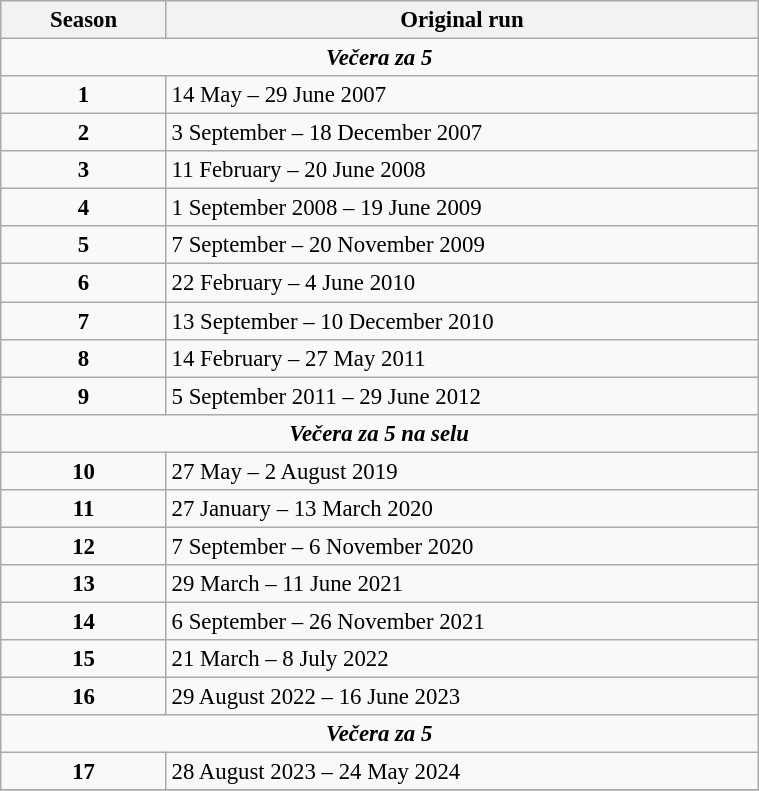<table class="wikitable plainrowheaders" style="font-size:95%; width:40%;">
<tr>
<th scope="col" width=2%>Season</th>
<th scope="col" width=11%>Original run</th>
</tr>
<tr>
<td style="text-align:center;" colspan="2"><strong><em>Večera za 5</em></strong></td>
</tr>
<tr>
<td style="text-align:center;"><strong>1</strong></td>
<td>14 May – 29 June 2007</td>
</tr>
<tr>
<td style="text-align:center;"><strong>2</strong></td>
<td>3 September – 18 December 2007</td>
</tr>
<tr>
<td style="text-align:center;"><strong>3</strong></td>
<td>11 February – 20 June 2008</td>
</tr>
<tr>
<td style="text-align:center;"><strong>4</strong></td>
<td>1 September 2008 – 19 June 2009</td>
</tr>
<tr>
<td style="text-align:center;"><strong>5</strong></td>
<td>7 September – 20 November 2009</td>
</tr>
<tr>
<td style="text-align:center;"><strong>6</strong></td>
<td>22 February – 4 June 2010</td>
</tr>
<tr>
<td style="text-align:center;"><strong>7</strong></td>
<td>13 September – 10 December 2010</td>
</tr>
<tr>
<td style="text-align:center;"><strong>8</strong></td>
<td>14 February – 27 May 2011</td>
</tr>
<tr>
<td style="text-align:center;"><strong>9</strong></td>
<td>5 September 2011 – 29 June 2012</td>
</tr>
<tr>
<td style="text-align:center;" colspan="2"><strong><em>Večera za 5 na selu</em></strong></td>
</tr>
<tr>
<td style="text-align:center;"><strong>10</strong></td>
<td>27 May – 2 August 2019</td>
</tr>
<tr>
<td style="text-align:center;"><strong>11</strong></td>
<td>27 January – 13 March 2020</td>
</tr>
<tr>
<td style="text-align:center;"><strong>12</strong></td>
<td>7 September – 6 November 2020</td>
</tr>
<tr>
<td style="text-align:center;"><strong>13</strong></td>
<td>29 March – 11 June 2021</td>
</tr>
<tr>
<td style="text-align:center;"><strong>14</strong></td>
<td>6 September – 26 November 2021</td>
</tr>
<tr>
<td style="text-align:center;"><strong>15</strong></td>
<td>21 March – 8 July 2022</td>
</tr>
<tr>
<td style="text-align:center;"><strong>16</strong></td>
<td>29 August 2022 – 16 June 2023</td>
</tr>
<tr>
<td style="text-align:center;" colspan="2"><strong><em>Večera za 5</em></strong></td>
</tr>
<tr>
<td style="text-align:center;"><strong>17</strong></td>
<td>28 August 2023 – 24 May 2024</td>
</tr>
<tr>
</tr>
</table>
